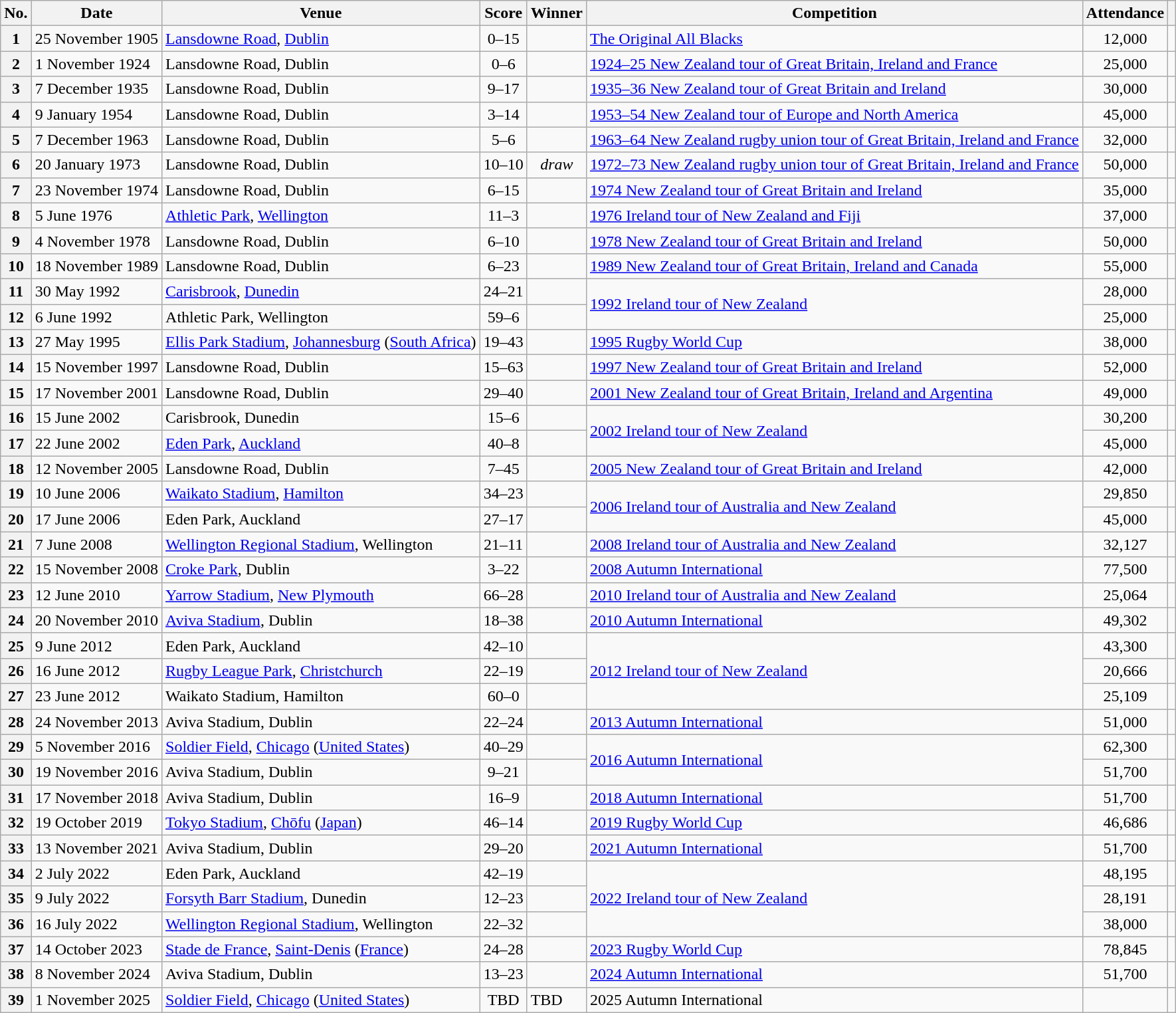<table class="wikitable">
<tr>
<th>No.</th>
<th>Date</th>
<th>Venue</th>
<th>Score</th>
<th>Winner</th>
<th>Competition</th>
<th>Attendance</th>
<th></th>
</tr>
<tr>
<th>1</th>
<td>25 November 1905</td>
<td><a href='#'>Lansdowne Road</a>, <a href='#'>Dublin</a></td>
<td align="center">0–15</td>
<td></td>
<td><a href='#'>The Original All Blacks</a></td>
<td align="center">12,000</td>
<td align="center"></td>
</tr>
<tr>
<th>2</th>
<td>1 November 1924</td>
<td>Lansdowne Road, Dublin</td>
<td align="center">0–6</td>
<td></td>
<td><a href='#'>1924–25 New Zealand tour of Great Britain, Ireland and France</a></td>
<td align="center">25,000</td>
<td align="center"></td>
</tr>
<tr>
<th>3</th>
<td>7 December 1935</td>
<td>Lansdowne Road, Dublin</td>
<td align="center">9–17</td>
<td></td>
<td><a href='#'>1935–36 New Zealand tour of Great Britain and Ireland</a></td>
<td align="center">30,000</td>
<td align="center"></td>
</tr>
<tr>
<th>4</th>
<td>9 January 1954</td>
<td>Lansdowne Road, Dublin</td>
<td align="center">3–14</td>
<td></td>
<td><a href='#'>1953–54 New Zealand tour of Europe and North America</a></td>
<td align="center">45,000</td>
<td align="center"></td>
</tr>
<tr>
<th>5</th>
<td>7 December 1963</td>
<td>Lansdowne Road, Dublin</td>
<td align="center">5–6</td>
<td></td>
<td><a href='#'>1963–64 New Zealand rugby union tour of Great Britain, Ireland and France</a></td>
<td align="center">32,000</td>
<td align="center"></td>
</tr>
<tr>
<th>6</th>
<td>20 January 1973</td>
<td>Lansdowne Road, Dublin</td>
<td align="center">10–10</td>
<td align="center"><em>draw</em></td>
<td><a href='#'>1972–73 New Zealand rugby union tour of Great Britain, Ireland and France</a></td>
<td align="center">50,000</td>
<td align="center"></td>
</tr>
<tr>
<th>7</th>
<td>23 November 1974</td>
<td>Lansdowne Road, Dublin</td>
<td align="center">6–15</td>
<td></td>
<td><a href='#'>1974 New Zealand tour of Great Britain and Ireland</a></td>
<td align="center">35,000</td>
<td align="center"></td>
</tr>
<tr>
<th>8</th>
<td>5 June 1976</td>
<td><a href='#'>Athletic Park</a>, <a href='#'>Wellington</a></td>
<td align="center">11–3</td>
<td></td>
<td><a href='#'>1976 Ireland tour of New Zealand and Fiji</a></td>
<td align="center">37,000</td>
<td align="center"></td>
</tr>
<tr>
<th>9</th>
<td>4 November 1978</td>
<td>Lansdowne Road, Dublin</td>
<td align="center">6–10</td>
<td></td>
<td><a href='#'>1978 New Zealand tour of Great Britain and Ireland</a></td>
<td align="center">50,000</td>
<td align="center"></td>
</tr>
<tr>
<th>10</th>
<td>18 November 1989</td>
<td>Lansdowne Road, Dublin</td>
<td align="center">6–23</td>
<td></td>
<td><a href='#'>1989 New Zealand tour of Great Britain, Ireland and Canada</a></td>
<td align="center">55,000</td>
<td align="center"></td>
</tr>
<tr>
<th>11</th>
<td>30 May 1992</td>
<td><a href='#'>Carisbrook</a>, <a href='#'>Dunedin</a></td>
<td align="center">24–21</td>
<td></td>
<td rowspan="2"><a href='#'>1992 Ireland tour of New Zealand</a></td>
<td align="center">28,000</td>
<td align="center"></td>
</tr>
<tr>
<th>12</th>
<td>6 June 1992</td>
<td>Athletic Park, Wellington</td>
<td align="center">59–6</td>
<td></td>
<td align="center">25,000</td>
<td align="center"></td>
</tr>
<tr>
<th>13</th>
<td>27 May 1995</td>
<td><a href='#'>Ellis Park Stadium</a>, <a href='#'>Johannesburg</a> (<a href='#'>South Africa</a>)</td>
<td align="center">19–43</td>
<td></td>
<td><a href='#'>1995 Rugby World Cup</a></td>
<td align="center">38,000</td>
<td align="center"></td>
</tr>
<tr>
<th>14</th>
<td>15 November 1997</td>
<td>Lansdowne Road, Dublin</td>
<td align="center">15–63</td>
<td></td>
<td><a href='#'>1997 New Zealand tour of Great Britain and Ireland</a></td>
<td align="center">52,000</td>
<td align="center"></td>
</tr>
<tr>
<th>15</th>
<td>17 November 2001</td>
<td>Lansdowne Road, Dublin</td>
<td align="center">29–40</td>
<td></td>
<td><a href='#'>2001 New Zealand tour of Great Britain, Ireland and Argentina</a></td>
<td align="center">49,000</td>
<td align="center"></td>
</tr>
<tr>
<th>16</th>
<td>15 June 2002</td>
<td>Carisbrook, Dunedin</td>
<td align="center">15–6</td>
<td></td>
<td rowspan="2"><a href='#'>2002 Ireland tour of New Zealand</a></td>
<td align="center">30,200</td>
<td align="center"></td>
</tr>
<tr>
<th>17</th>
<td>22 June 2002</td>
<td><a href='#'>Eden Park</a>, <a href='#'>Auckland</a></td>
<td align="center">40–8</td>
<td></td>
<td align="center">45,000</td>
<td align="center"></td>
</tr>
<tr>
<th>18</th>
<td>12 November 2005</td>
<td>Lansdowne Road, Dublin</td>
<td align="center">7–45</td>
<td></td>
<td><a href='#'>2005 New Zealand tour of Great Britain and Ireland</a></td>
<td align="center">42,000</td>
<td align="center"></td>
</tr>
<tr>
<th>19</th>
<td>10 June 2006</td>
<td><a href='#'>Waikato Stadium</a>, <a href='#'>Hamilton</a></td>
<td align="center">34–23</td>
<td></td>
<td rowspan="2"><a href='#'>2006 Ireland tour of Australia and New Zealand</a></td>
<td align="center">29,850</td>
<td align="center"></td>
</tr>
<tr>
<th>20</th>
<td>17 June 2006</td>
<td>Eden Park, Auckland</td>
<td align="center">27–17</td>
<td></td>
<td align="center">45,000</td>
<td align="center"></td>
</tr>
<tr>
<th>21</th>
<td>7 June 2008</td>
<td><a href='#'>Wellington Regional Stadium</a>, Wellington</td>
<td align="center">21–11</td>
<td></td>
<td><a href='#'>2008 Ireland tour of Australia and New Zealand</a></td>
<td align="center">32,127</td>
<td align="center"></td>
</tr>
<tr>
<th>22</th>
<td>15 November 2008</td>
<td><a href='#'>Croke Park</a>, Dublin</td>
<td align="center">3–22</td>
<td></td>
<td><a href='#'>2008 Autumn International</a></td>
<td align="center">77,500</td>
<td align="center"></td>
</tr>
<tr>
<th>23</th>
<td>12 June 2010</td>
<td><a href='#'>Yarrow Stadium</a>, <a href='#'>New Plymouth</a></td>
<td align="center">66–28</td>
<td></td>
<td><a href='#'>2010 Ireland tour of Australia and New Zealand</a></td>
<td align="center">25,064</td>
<td align="center"></td>
</tr>
<tr>
<th>24</th>
<td>20 November 2010</td>
<td><a href='#'>Aviva Stadium</a>, Dublin</td>
<td align="center">18–38</td>
<td></td>
<td><a href='#'>2010 Autumn International</a></td>
<td align="center">49,302</td>
<td align="center"></td>
</tr>
<tr>
<th>25</th>
<td>9 June 2012</td>
<td>Eden Park, Auckland</td>
<td align="center">42–10</td>
<td></td>
<td rowspan="3"><a href='#'>2012 Ireland tour of New Zealand</a></td>
<td align="center">43,300</td>
<td align="center"></td>
</tr>
<tr>
<th>26</th>
<td>16 June 2012</td>
<td><a href='#'>Rugby League Park</a>, <a href='#'>Christchurch</a></td>
<td align="center">22–19</td>
<td></td>
<td align="center">20,666</td>
<td align="center"></td>
</tr>
<tr>
<th>27</th>
<td>23 June 2012</td>
<td>Waikato Stadium, Hamilton</td>
<td align="center">60–0</td>
<td></td>
<td align="center">25,109</td>
<td align="center"></td>
</tr>
<tr>
<th>28</th>
<td>24 November 2013</td>
<td>Aviva Stadium, Dublin</td>
<td align="center">22–24</td>
<td></td>
<td><a href='#'>2013 Autumn International</a></td>
<td align="center">51,000</td>
<td align="center"></td>
</tr>
<tr>
<th>29</th>
<td>5 November 2016</td>
<td><a href='#'>Soldier Field</a>, <a href='#'>Chicago</a> (<a href='#'>United States</a>)</td>
<td align="center">40–29</td>
<td></td>
<td rowspan=2><a href='#'>2016 Autumn International</a></td>
<td align="center">62,300</td>
<td align="center"></td>
</tr>
<tr>
<th>30</th>
<td>19 November 2016</td>
<td>Aviva Stadium, Dublin</td>
<td align="center">9–21</td>
<td></td>
<td align="center">51,700</td>
<td align="center"></td>
</tr>
<tr>
<th>31</th>
<td>17 November 2018</td>
<td>Aviva Stadium, Dublin</td>
<td align="center">16–9</td>
<td></td>
<td><a href='#'>2018 Autumn International</a></td>
<td align="center">51,700</td>
<td align="center"></td>
</tr>
<tr>
<th>32</th>
<td>19 October 2019</td>
<td><a href='#'>Tokyo Stadium</a>, <a href='#'>Chōfu</a> (<a href='#'>Japan</a>)</td>
<td align="center">46–14</td>
<td></td>
<td><a href='#'>2019 Rugby World Cup</a></td>
<td align="center">46,686</td>
<td align="center"></td>
</tr>
<tr>
<th>33</th>
<td>13 November 2021</td>
<td>Aviva Stadium, Dublin</td>
<td align="center">29–20</td>
<td></td>
<td><a href='#'>2021 Autumn International</a></td>
<td align="center">51,700</td>
<td align="center"></td>
</tr>
<tr>
<th>34</th>
<td>2 July 2022</td>
<td>Eden Park, Auckland</td>
<td align="center">42–19</td>
<td></td>
<td rowspan="3"><a href='#'>2022 Ireland tour of New Zealand</a></td>
<td align="center">48,195</td>
<td align="center"></td>
</tr>
<tr>
<th>35</th>
<td>9 July 2022</td>
<td><a href='#'>Forsyth Barr Stadium</a>, Dunedin</td>
<td align="center">12–23</td>
<td></td>
<td align="center">28,191</td>
<td align="center"></td>
</tr>
<tr>
<th>36</th>
<td>16 July 2022</td>
<td><a href='#'>Wellington Regional Stadium</a>, Wellington</td>
<td align="center">22–32</td>
<td></td>
<td align="center">38,000</td>
<td align="center"></td>
</tr>
<tr>
<th>37</th>
<td>14 October 2023</td>
<td><a href='#'>Stade de France</a>, <a href='#'>Saint-Denis</a> (<a href='#'>France</a>)</td>
<td align="center">24–28</td>
<td></td>
<td><a href='#'>2023 Rugby World Cup</a></td>
<td align="center">78,845</td>
<td align="center"></td>
</tr>
<tr>
<th>38</th>
<td>8 November 2024</td>
<td>Aviva Stadium, Dublin</td>
<td align="center">13–23</td>
<td></td>
<td><a href='#'>2024 Autumn International</a></td>
<td align="center">51,700</td>
<td align="center"></td>
</tr>
<tr>
<th>39</th>
<td>1 November 2025</td>
<td><a href='#'>Soldier Field</a>, <a href='#'>Chicago</a> (<a href='#'>United States</a>)</td>
<td align="center">TBD</td>
<td>TBD</td>
<td 2025 end-of-year rugby union internationals>2025 Autumn International</td>
<td align="center"></td>
<td align="center"></td>
</tr>
</table>
